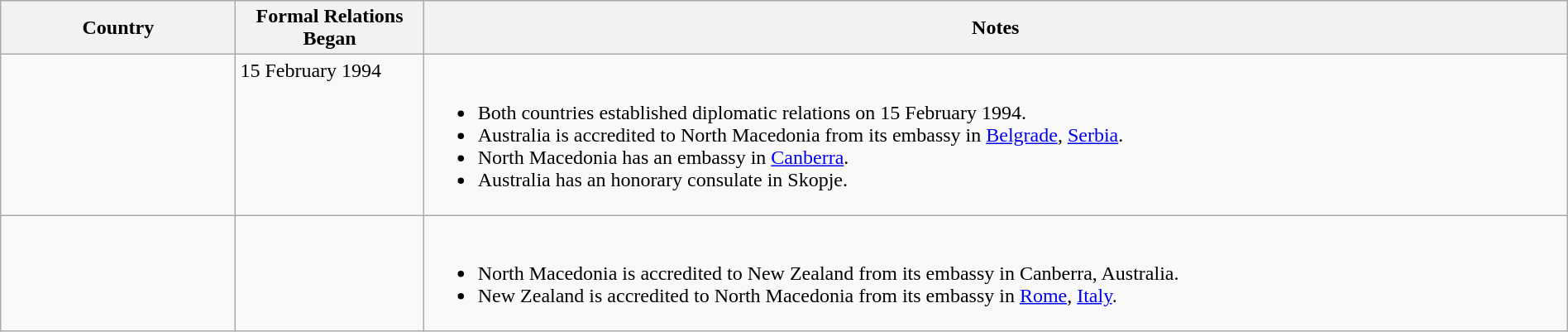<table class="wikitable sortable" style="width:100%; margin:auto;">
<tr>
<th style="width:15%;">Country</th>
<th style="width:12%;">Formal Relations Began</th>
<th>Notes</th>
</tr>
<tr valign="top">
<td></td>
<td>15 February 1994</td>
<td><br><ul><li>Both countries established diplomatic relations on 15 February 1994.</li><li>Australia is accredited to North Macedonia from its embassy in <a href='#'>Belgrade</a>, <a href='#'>Serbia</a>.</li><li>North Macedonia has an embassy in <a href='#'>Canberra</a>.</li><li>Australia has an honorary consulate in Skopje.</li></ul></td>
</tr>
<tr valign="top">
<td></td>
<td></td>
<td><br><ul><li>North Macedonia is accredited to New Zealand from its embassy in Canberra, Australia.</li><li>New Zealand is accredited to North Macedonia from its embassy in <a href='#'>Rome</a>, <a href='#'>Italy</a>.</li></ul></td>
</tr>
</table>
